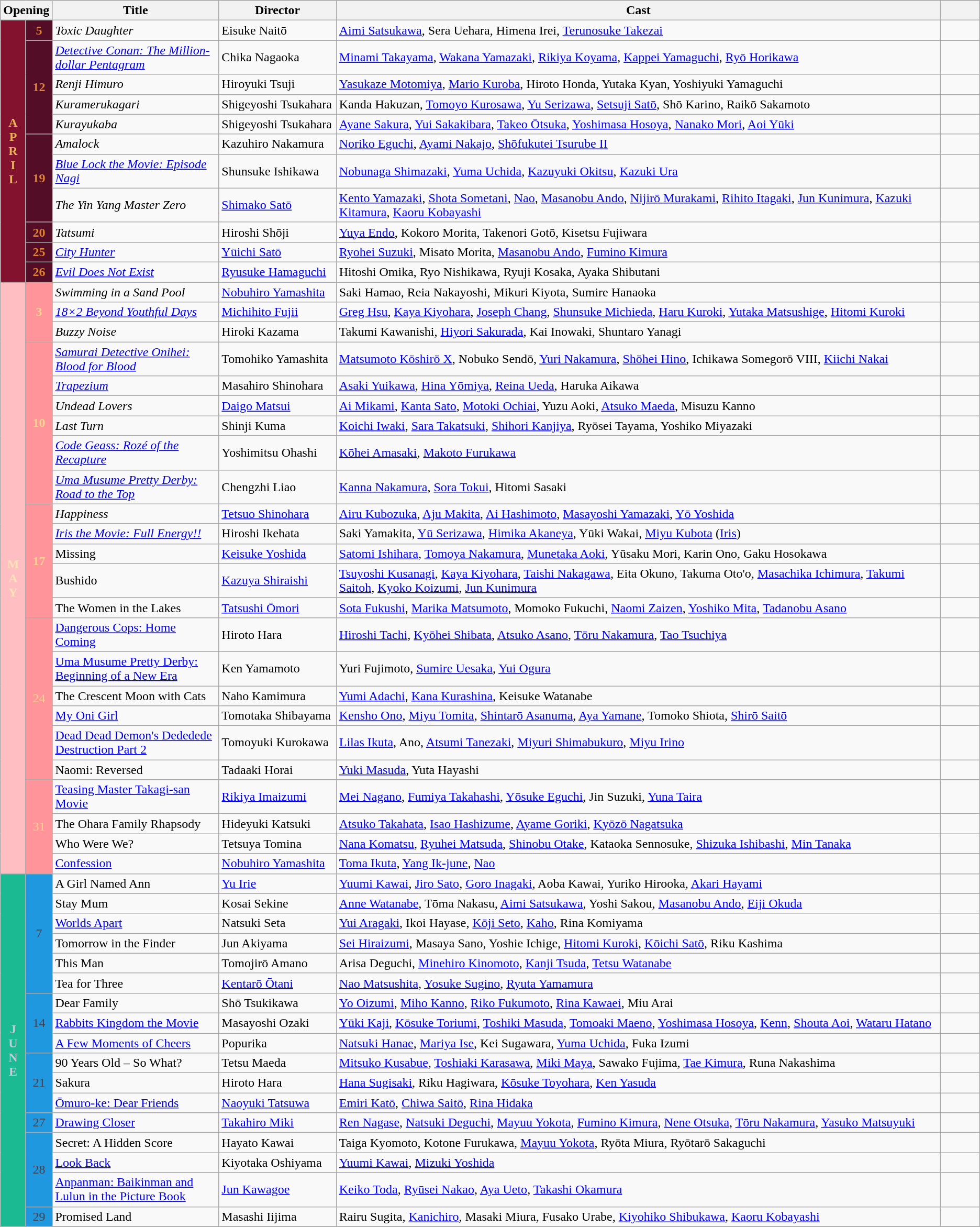<table class="wikitable sortable">
<tr style="background:#b0e0e6; text-align:center">
<th colspan="2">Opening</th>
<th style="width:17%">Title</th>
<th style="width:12%">Director</th>
<th>Cast</th>
<th style="width:4%;"></th>
</tr>
<tr>
<th rowspan="11" style="text-align:center; background:#83122F; color:#E7B158;">A<br>P<br>R<br>I<br>L</th>
<td rowspan="1" style="text-align:center; background:#530D27; color:#E08234;"><strong>5</strong></td>
<td><em>Toxic Daughter</em></td>
<td>Eisuke Naitō</td>
<td><a href='#'>Aimi Satsukawa</a>, Sera Uehara, Himena Irei, <a href='#'>Terunosuke Takezai</a></td>
<td></td>
</tr>
<tr>
<td rowspan="4" style="text-align:center; background:#530D27; color:#E08234;"><strong>12</strong></td>
<td><em><a href='#'>Detective Conan: The Million-dollar Pentagram</a></em></td>
<td>Chika Nagaoka</td>
<td><a href='#'>Minami Takayama</a>, <a href='#'>Wakana Yamazaki</a>, <a href='#'>Rikiya Koyama</a>, <a href='#'>Kappei Yamaguchi</a>, <a href='#'>Ryō Horikawa</a></td>
<td></td>
</tr>
<tr>
<td><em>Renji Himuro</em></td>
<td>Hiroyuki Tsuji</td>
<td><a href='#'>Yasukaze Motomiya</a>, <a href='#'>Mario Kuroba</a>, Hiroto Honda, Yutaka Kyan, Yoshiyuki Yamaguchi</td>
<td></td>
</tr>
<tr>
<td><em>Kuramerukagari</em></td>
<td>Shigeyoshi Tsukahara</td>
<td>Kanda Hakuzan, <a href='#'>Tomoyo Kurosawa</a>, <a href='#'>Yu Serizawa</a>, <a href='#'>Setsuji Satō</a>, Shō Karino, Raikō Sakamoto</td>
<td></td>
</tr>
<tr>
<td><em>Kurayukaba</em></td>
<td>Shigeyoshi Tsukahara</td>
<td><a href='#'>Ayane Sakura</a>, <a href='#'>Yui Sakakibara</a>, <a href='#'>Takeo Ōtsuka</a>, <a href='#'>Yoshimasa Hosoya</a>, <a href='#'>Nanako Mori</a>, <a href='#'>Aoi Yūki</a></td>
<td></td>
</tr>
<tr>
<td rowspan="3" style="text-align:center; background:#530D27; color:#E08234;"><strong>19</strong></td>
<td><em>Amalock</em></td>
<td>Kazuhiro Nakamura</td>
<td><a href='#'>Noriko Eguchi</a>, <a href='#'>Ayami Nakajo</a>, <a href='#'>Shōfukutei Tsurube II</a></td>
<td></td>
</tr>
<tr>
<td><em><a href='#'>Blue Lock the Movie: Episode Nagi</a></em></td>
<td>Shunsuke Ishikawa</td>
<td><a href='#'>Nobunaga Shimazaki</a>, <a href='#'>Yuma Uchida</a>, <a href='#'>Kazuyuki Okitsu</a>, <a href='#'>Kazuki Ura</a></td>
<td></td>
</tr>
<tr>
<td><em>The Yin Yang Master Zero</em></td>
<td><a href='#'>Shimako Satō</a></td>
<td><a href='#'>Kento Yamazaki</a>, <a href='#'>Shota Sometani</a>, <a href='#'>Nao</a>, <a href='#'>Masanobu Ando</a>, <a href='#'>Nijirō Murakami</a>, <a href='#'>Rihito Itagaki</a>, <a href='#'>Jun Kunimura</a>, <a href='#'>Kazuki Kitamura</a>, <a href='#'>Kaoru Kobayashi</a></td>
<td></td>
</tr>
<tr>
<td rowspan="1" style="text-align:center; background:#530D27; color:#E08234;"><strong>20</strong></td>
<td><em>Tatsumi</em></td>
<td>Hiroshi Shōji</td>
<td><a href='#'>Yuya Endo</a>, Kokoro Morita, Takenori Gotō, Kisetsu Fujiwara</td>
<td></td>
</tr>
<tr>
<td rowspan="1" style="text-align:center; background:#530D27; color:#E08234;"><strong>25</strong></td>
<td><em><a href='#'>City Hunter</a></em></td>
<td><a href='#'>Yūichi Satō</a></td>
<td><a href='#'>Ryohei Suzuki</a>, Misato Morita, <a href='#'>Masanobu Ando</a>, <a href='#'>Fumino Kimura</a></td>
<td></td>
</tr>
<tr>
<td rowspan="1" style="text-align:center; background:#530D27; color:#E08234;"><strong>26</strong></td>
<td><em><a href='#'>Evil Does Not Exist</a></em></td>
<td><a href='#'>Ryusuke Hamaguchi</a></td>
<td>Hitoshi Omika, Ryo Nishikawa, Ryuji Kosaka, Ayaka Shibutani</td>
<td></td>
</tr>
<tr>
<th rowspan="24" style="text-align:center; background:#FFBFC2; color:#FBE2B9;">M<br>A<br>Y</th>
<td rowspan="3" style="text-align:center; background:#FF959A; color:#F9D191;"><strong>3</strong></td>
<td><em>Swimming in a Sand Pool</em></td>
<td><a href='#'>Nobuhiro Yamashita</a></td>
<td>Saki Hamao, Reia Nakayoshi, Mikuri Kiyota, Sumire Hanaoka</td>
<td></td>
</tr>
<tr>
<td><em><a href='#'>18×2 Beyond Youthful Days</a></em></td>
<td><a href='#'>Michihito Fujii</a></td>
<td><a href='#'>Greg Hsu</a>, <a href='#'>Kaya Kiyohara</a>, <a href='#'>Joseph Chang</a>, <a href='#'>Shunsuke Michieda</a>, <a href='#'>Haru Kuroki</a>, <a href='#'>Yutaka Matsushige</a>, <a href='#'>Hitomi Kuroki</a></td>
<td></td>
</tr>
<tr>
<td><em>Buzzy Noise</em></td>
<td>Hiroki Kazama</td>
<td>Takumi Kawanishi, <a href='#'>Hiyori Sakurada</a>, Kai Inowaki, Shuntaro Yanagi</td>
<td></td>
</tr>
<tr>
<td rowspan="6" style="text-align:center; background:#FF959A; color:#F9D191;"><strong>10</strong></td>
<td><em><a href='#'>Samurai Detective Onihei: Blood for Blood</a></em></td>
<td>Tomohiko Yamashita</td>
<td><a href='#'>Matsumoto Kōshirō X</a>, Nobuko Sendō, <a href='#'>Yuri Nakamura</a>, <a href='#'>Shōhei Hino</a>, Ichikawa Somegorō VIII, <a href='#'>Kiichi Nakai</a></td>
<td></td>
</tr>
<tr>
<td><em><a href='#'>Trapezium</a></em></td>
<td>Masahiro Shinohara</td>
<td><a href='#'>Asaki Yuikawa</a>, <a href='#'>Hina Yōmiya</a>, <a href='#'>Reina Ueda</a>, Haruka Aikawa</td>
<td></td>
</tr>
<tr>
<td><em>Undead Lovers</em></td>
<td><a href='#'>Daigo Matsui</a></td>
<td><a href='#'>Ai Mikami</a>, <a href='#'>Kanta Sato</a>, <a href='#'>Motoki Ochiai</a>, Yuzu Aoki, <a href='#'>Atsuko Maeda</a>, Misuzu Kanno</td>
<td></td>
</tr>
<tr>
<td><em>Last Turn</em></td>
<td>Shinji Kuma</td>
<td><a href='#'>Koichi Iwaki</a>, <a href='#'>Sara Takatsuki</a>, <a href='#'>Shihori Kanjiya</a>, Ryōsei Tayama, Yoshiko Miyazaki</td>
<td></td>
</tr>
<tr>
<td><em><a href='#'>Code Geass: Rozé of the Recapture</a></em></td>
<td>Yoshimitsu Ohashi</td>
<td><a href='#'>Kōhei Amasaki</a>, <a href='#'>Makoto Furukawa</a></td>
<td></td>
</tr>
<tr>
<td><em><a href='#'>Uma Musume Pretty Derby: Road to the Top</a></em></td>
<td>Chengzhi Liao</td>
<td><a href='#'>Kanna Nakamura</a>, <a href='#'>Sora Tokui</a>, Hitomi Sasaki</td>
<td></td>
</tr>
<tr>
<td rowspan="5" style="text-align:center; background:#FF959A; color:#F9D191;"><strong>17</strong></td>
<td><em>Happiness</em></td>
<td><a href='#'>Tetsuo Shinohara</a></td>
<td><a href='#'>Airu Kubozuka</a>, <a href='#'>Aju Makita</a>, <a href='#'>Ai Hashimoto</a>, <a href='#'>Masayoshi Yamazaki</a>, <a href='#'>Yō Yoshida</a></td>
<td></td>
</tr>
<tr>
<td><em><a href='#'>Iris the Movie: Full Energy!!</a><strong></td>
<td>Hiroshi Ikehata</td>
<td>Saki Yamakita, <a href='#'>Yū Serizawa</a>, <a href='#'>Himika Akaneya</a>, Yūki Wakai, <a href='#'>Miyu Kubota</a> (<a href='#'>Iris</a>)</td>
<td></td>
</tr>
<tr>
<td></em>Missing<em></td>
<td><a href='#'>Keisuke Yoshida</a></td>
<td><a href='#'>Satomi Ishihara</a>, <a href='#'>Tomoya Nakamura</a>, <a href='#'>Munetaka Aoki</a>, Yūsaku Mori, Karin Ono, Gaku Hosokawa</td>
<td></td>
</tr>
<tr>
<td></em>Bushido<em></td>
<td><a href='#'>Kazuya Shiraishi</a></td>
<td><a href='#'>Tsuyoshi Kusanagi</a>, <a href='#'>Kaya Kiyohara</a>, <a href='#'>Taishi Nakagawa</a>, Eita Okuno, Takuma Oto'o, <a href='#'>Masachika Ichimura</a>, <a href='#'>Takumi Saitoh</a>, <a href='#'>Kyoko Koizumi</a>, <a href='#'>Jun Kunimura</a></td>
<td></td>
</tr>
<tr>
<td></em>The Women in the Lakes<em></td>
<td><a href='#'>Tatsushi Ōmori</a></td>
<td><a href='#'>Sota Fukushi</a>, <a href='#'>Marika Matsumoto</a>, Momoko Fukuchi, <a href='#'>Naomi Zaizen</a>, <a href='#'>Yoshiko Mita</a>, <a href='#'>Tadanobu Asano</a></td>
<td></td>
</tr>
<tr>
<td rowspan="6" style="text-align:center; background:#FF959A; color:#F9D191;"></strong>24<strong></td>
<td></em><a href='#'>Dangerous Cops: Home Coming</a><em></td>
<td>Hiroto Hara</td>
<td><a href='#'>Hiroshi Tachi</a>, <a href='#'>Kyōhei Shibata</a>, <a href='#'>Atsuko Asano</a>, <a href='#'>Tōru Nakamura</a>, <a href='#'>Tao Tsuchiya</a></td>
<td></td>
</tr>
<tr>
<td></em><a href='#'>Uma Musume Pretty Derby: Beginning of a New Era</a><em></td>
<td>Ken Yamamoto</td>
<td>Yuri Fujimoto, <a href='#'>Sumire Uesaka</a>, <a href='#'>Yui Ogura</a></td>
<td></td>
</tr>
<tr>
<td></em>The Crescent Moon with Cats<em></td>
<td>Naho Kamimura</td>
<td><a href='#'>Yumi Adachi</a>, <a href='#'>Kana Kurashina</a>, Keisuke Watanabe</td>
<td></td>
</tr>
<tr>
<td></em><a href='#'>My Oni Girl</a><em></td>
<td>Tomotaka Shibayama</td>
<td><a href='#'>Kensho Ono</a>, <a href='#'>Miyu Tomita</a>, <a href='#'>Shintarō Asanuma</a>, <a href='#'>Aya Yamane</a>, Tomoko Shiota, <a href='#'>Shirō Saitō</a></td>
<td></td>
</tr>
<tr>
<td></em><a href='#'>Dead Dead Demon's Dededede Destruction Part 2</a><em></td>
<td>Tomoyuki Kurokawa</td>
<td><a href='#'>Lilas Ikuta</a>, Ano, <a href='#'>Atsumi Tanezaki</a>, <a href='#'>Miyuri Shimabukuro</a>, <a href='#'>Miyu Irino</a></td>
<td></td>
</tr>
<tr>
<td></em>Naomi: Reversed<em></td>
<td>Tadaaki Horai</td>
<td><a href='#'>Yuki Masuda</a>, Yuta Hayashi</td>
<td></td>
</tr>
<tr>
<td rowspan="4" style="text-align:center; background:#FF959A; color:#F9D191;"></strong>31<strong></td>
<td></em><a href='#'>Teasing Master Takagi-san Movie</a><em></td>
<td><a href='#'>Rikiya Imaizumi</a></td>
<td><a href='#'>Mei Nagano</a>, <a href='#'>Fumiya Takahashi</a>, <a href='#'>Yōsuke Eguchi</a>, Jin Suzuki, <a href='#'>Yuna Taira</a></td>
<td></td>
</tr>
<tr>
<td></em>The Ohara Family Rhapsody<em></td>
<td>Hideyuki Katsuki</td>
<td><a href='#'>Atsuko Takahata</a>, <a href='#'>Isao Hashizume</a>, <a href='#'>Ayame Goriki</a>, <a href='#'>Kyōzō Nagatsuka</a></td>
<td></td>
</tr>
<tr>
<td></em>Who Were We?<em></td>
<td>Tetsuya Tomina</td>
<td><a href='#'>Nana Komatsu</a>, <a href='#'>Ryuhei Matsuda</a>, <a href='#'>Shinobu Otake</a>, Kataoka Sennosuke, <a href='#'>Shizuka Ishibashi</a>, <a href='#'>Min Tanaka</a></td>
<td></td>
</tr>
<tr>
<td></em><a href='#'>Confession</a><em></td>
<td><a href='#'>Nobuhiro Yamashita</a></td>
<td><a href='#'>Toma Ikuta</a>, <a href='#'>Yang Ik-june</a>, <a href='#'>Nao</a></td>
<td></td>
</tr>
<tr>
<th rowspan="17" style="text-align:center; background:#1BBA93; color:#C4CCDB;">J<br>U<br>N<br>E</th>
<td rowspan="6" style="text-align:center; background:#2098DF; color:#4A404A;"></strong>7<strong></td>
<td></em>A Girl Named Ann<em></td>
<td><a href='#'>Yu Irie</a></td>
<td><a href='#'>Yuumi Kawai</a>, <a href='#'>Jiro Sato</a>, <a href='#'>Goro Inagaki</a>, Aoba Kawai, Yuriko Hirooka, <a href='#'>Akari Hayami</a></td>
<td></td>
</tr>
<tr>
<td></em>Stay Mum<em></td>
<td>Kosai Sekine</td>
<td><a href='#'>Anne Watanabe</a>, Tōma Nakasu, <a href='#'>Aimi Satsukawa</a>, Yoshi Sakou, <a href='#'>Masanobu Ando</a>, <a href='#'>Eiji Okuda</a></td>
<td></td>
</tr>
<tr>
<td></em><a href='#'>Worlds Apart</a><em></td>
<td>Natsuki Seta</td>
<td><a href='#'>Yui Aragaki</a>, Ikoi Hayase, <a href='#'>Kōji Seto</a>, <a href='#'>Kaho</a>, Rina Komiyama</td>
<td></td>
</tr>
<tr>
<td></em>Tomorrow in the Finder<em></td>
<td>Jun Akiyama</td>
<td><a href='#'>Sei Hiraizumi</a>, Masaya Sano, Yoshie Ichige, <a href='#'>Hitomi Kuroki</a>, <a href='#'>Kōichi Satō</a>, Riku Kashima</td>
<td></td>
</tr>
<tr>
<td></em>This Man<em></td>
<td>Tomojirō Amano</td>
<td>Arisa Deguchi, <a href='#'>Minehiro Kinomoto</a>, <a href='#'>Kanji Tsuda</a>, <a href='#'>Tetsu Watanabe</a></td>
<td></td>
</tr>
<tr>
<td></em>Tea for Three<em></td>
<td><a href='#'>Kentarō Ōtani</a></td>
<td><a href='#'>Nao Matsushita</a>, <a href='#'>Yosuke Sugino</a>, <a href='#'>Ryuta Yamamura</a></td>
<td></td>
</tr>
<tr>
<td rowspan="3" style="text-align:center; background:#2098DF; color:#4A404A;"></strong>14<strong></td>
<td></em>Dear Family<em></td>
<td>Shō Tsukikawa</td>
<td><a href='#'>Yo Oizumi</a>, <a href='#'>Miho Kanno</a>, <a href='#'>Riko Fukumoto</a>, <a href='#'>Rina Kawaei</a>, Miu Arai</td>
<td></td>
</tr>
<tr>
<td></em><a href='#'>Rabbits Kingdom the Movie</a><em></td>
<td>Masayoshi Ozaki</td>
<td><a href='#'>Yūki Kaji</a>, <a href='#'>Kōsuke Toriumi</a>, <a href='#'>Toshiki Masuda</a>, <a href='#'>Tomoaki Maeno</a>, <a href='#'>Yoshimasa Hosoya</a>, <a href='#'>Kenn</a>, <a href='#'>Shouta Aoi</a>, <a href='#'>Wataru Hatano</a></td>
<td></td>
</tr>
<tr>
<td></em><a href='#'>A Few Moments of Cheers</a><em></td>
<td>Popurika</td>
<td><a href='#'>Natsuki Hanae</a>, <a href='#'>Mariya Ise</a>, Kei Sugawara, <a href='#'>Yuma Uchida</a>, Fuka Izumi</td>
<td></td>
</tr>
<tr>
<td rowspan="3" style="text-align:center; background:#2098DF; color:#4A404A;"></strong>21<strong></td>
<td></em>90 Years Old – So What?<em></td>
<td>Tetsu Maeda</td>
<td><a href='#'>Mitsuko Kusabue</a>, <a href='#'>Toshiaki Karasawa</a>, <a href='#'>Miki Maya</a>, Sawako Fujima, <a href='#'>Tae Kimura</a>, Runa Nakashima</td>
<td></td>
</tr>
<tr>
<td></em>Sakura<em></td>
<td>Hiroto Hara</td>
<td><a href='#'>Hana Sugisaki</a>, Riku Hagiwara, <a href='#'>Kōsuke Toyohara</a>, <a href='#'>Ken Yasuda</a></td>
<td></td>
</tr>
<tr>
<td></em><a href='#'>Ōmuro-ke: Dear Friends</a><em></td>
<td><a href='#'>Naoyuki Tatsuwa</a></td>
<td><a href='#'>Emiri Katō</a>, <a href='#'>Chiwa Saitō</a>, <a href='#'>Rina Hidaka</a></td>
<td></td>
</tr>
<tr>
<td rowspan="1" style="text-align:center; background:#2098DF; color:#4A404A;"></strong>27<strong></td>
<td></em><a href='#'>Drawing Closer</a><em></td>
<td><a href='#'>Takahiro Miki</a></td>
<td><a href='#'>Ren Nagase</a>, <a href='#'>Natsuki Deguchi</a>, <a href='#'>Mayuu Yokota</a>, <a href='#'>Fumino Kimura</a>, <a href='#'>Nene Otsuka</a>, <a href='#'>Tōru Nakamura</a>, <a href='#'>Yasuko Matsuyuki</a></td>
<td></td>
</tr>
<tr>
<td rowspan="3" style="text-align:center; background:#2098DF; color:#4A404A;"></strong>28<strong></td>
<td></em>Secret: A Hidden Score<em></td>
<td>Hayato Kawai</td>
<td>Taiga Kyomoto, Kotone Furukawa, <a href='#'>Mayuu Yokota</a>, Ryōta Miura, Ryōtarō Sakaguchi</td>
<td></td>
</tr>
<tr>
<td></em><a href='#'>Look Back</a><em></td>
<td>Kiyotaka Oshiyama</td>
<td><a href='#'>Yuumi Kawai</a>, <a href='#'>Mizuki Yoshida</a></td>
<td></td>
</tr>
<tr>
<td></em><a href='#'>Anpanman: Baikinman and Lulun in the Picture Book</a><em></td>
<td><a href='#'>Jun Kawagoe</a></td>
<td><a href='#'>Keiko Toda</a>, <a href='#'>Ryūsei Nakao</a>, <a href='#'>Aya Ueto</a>, <a href='#'>Takashi Okamura</a></td>
<td></td>
</tr>
<tr>
<td rowspan="1" style="text-align:center; background:#2098DF; color:#4A404A;"></strong>29<strong></td>
<td></em>Promised Land<em></td>
<td>Masashi Iijima</td>
<td>Rairu Sugita, <a href='#'>Kanichiro</a>, Masaki Miura, Fusako Urabe, <a href='#'>Kiyohiko Shibukawa</a>, <a href='#'>Kaoru Kobayashi</a></td>
<td></td>
</tr>
<tr>
</tr>
</table>
